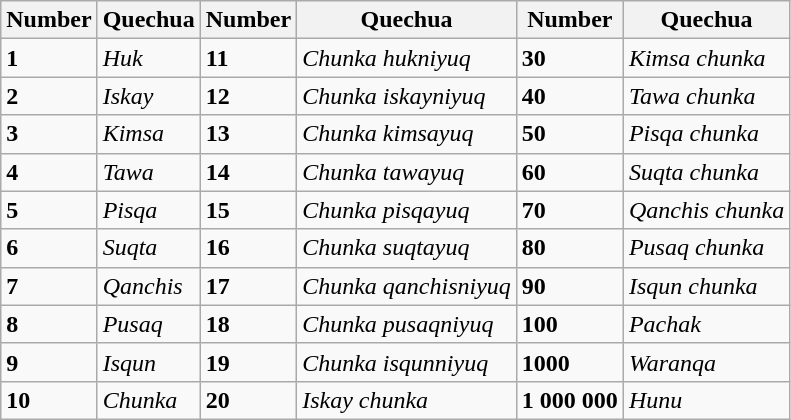<table class="wikitable">
<tr>
<th>Number</th>
<th>Quechua</th>
<th>Number</th>
<th>Quechua</th>
<th>Number</th>
<th>Quechua</th>
</tr>
<tr>
<td><strong>1</strong></td>
<td><em>Huk</em></td>
<td><strong>11</strong></td>
<td><em>Chunka hukniyuq</em></td>
<td><strong>30</strong></td>
<td><em>Kimsa chunka</em></td>
</tr>
<tr>
<td><strong>2</strong></td>
<td><em>Iskay</em></td>
<td><strong>12</strong></td>
<td><em>Chunka iskayniyuq</em></td>
<td><strong>40</strong></td>
<td><em>Tawa chunka</em></td>
</tr>
<tr>
<td><strong>3</strong></td>
<td><em>Kimsa</em></td>
<td><strong>13</strong></td>
<td><em>Chunka kimsayuq</em></td>
<td><strong>50</strong></td>
<td><em>Pisqa chunka</em></td>
</tr>
<tr>
<td><strong>4</strong></td>
<td><em>Tawa</em></td>
<td><strong>14</strong></td>
<td><em>Chunka tawayuq</em></td>
<td><strong>60</strong></td>
<td><em>Suqta chunka</em></td>
</tr>
<tr>
<td><strong>5</strong></td>
<td><em>Pisqa</em></td>
<td><strong>15</strong></td>
<td><em>Chunka pisqayuq</em></td>
<td><strong>70</strong></td>
<td><em>Qanchis chunka</em></td>
</tr>
<tr>
<td><strong>6</strong></td>
<td><em>Suqta</em></td>
<td><strong>16</strong></td>
<td><em>Chunka suqtayuq</em></td>
<td><strong>80</strong></td>
<td><em>Pusaq chunka</em></td>
</tr>
<tr>
<td><strong>7</strong></td>
<td><em>Qanchis</em></td>
<td><strong>17</strong></td>
<td><em>Chunka qanchisniyuq</em></td>
<td><strong>90</strong></td>
<td><em>Isqun chunka</em></td>
</tr>
<tr>
<td><strong>8</strong></td>
<td><em>Pusaq</em></td>
<td><strong>18</strong></td>
<td><em>Chunka pusaqniyuq</em></td>
<td><strong>100</strong></td>
<td><em>Pachak</em></td>
</tr>
<tr>
<td><strong>9</strong></td>
<td><em>Isqun</em></td>
<td><strong>19</strong></td>
<td><em>Chunka isqunniyuq</em></td>
<td><strong>1000</strong></td>
<td><em>Waranqa</em></td>
</tr>
<tr>
<td><strong>10</strong></td>
<td><em>Chunka</em></td>
<td><strong>20</strong></td>
<td><em>Iskay chunka</em></td>
<td><strong>1 000 000</strong></td>
<td><em>Hunu</em></td>
</tr>
</table>
